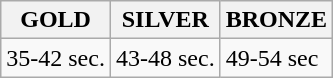<table class="wikitable">
<tr>
<th>GOLD</th>
<th>SILVER</th>
<th>BRONZE</th>
</tr>
<tr>
<td>35-42 sec.</td>
<td>43-48 sec.</td>
<td>49-54 sec</td>
</tr>
</table>
